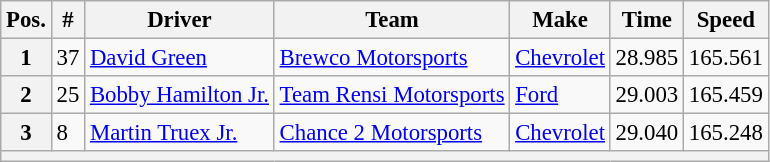<table class="wikitable" style="font-size:95%">
<tr>
<th>Pos.</th>
<th>#</th>
<th>Driver</th>
<th>Team</th>
<th>Make</th>
<th>Time</th>
<th>Speed</th>
</tr>
<tr>
<th>1</th>
<td>37</td>
<td><a href='#'>David Green</a></td>
<td><a href='#'>Brewco Motorsports</a></td>
<td><a href='#'>Chevrolet</a></td>
<td>28.985</td>
<td>165.561</td>
</tr>
<tr>
<th>2</th>
<td>25</td>
<td><a href='#'>Bobby Hamilton Jr.</a></td>
<td><a href='#'>Team Rensi Motorsports</a></td>
<td><a href='#'>Ford</a></td>
<td>29.003</td>
<td>165.459</td>
</tr>
<tr>
<th>3</th>
<td>8</td>
<td><a href='#'>Martin Truex Jr.</a></td>
<td><a href='#'>Chance 2 Motorsports</a></td>
<td><a href='#'>Chevrolet</a></td>
<td>29.040</td>
<td>165.248</td>
</tr>
<tr>
<th colspan="7"></th>
</tr>
</table>
